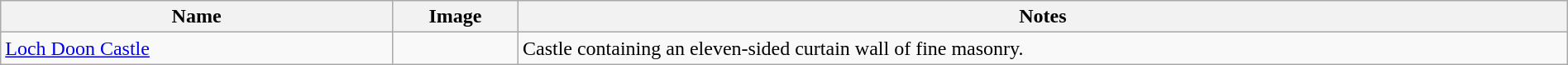<table class="wikitable" width="100%">
<tr>
<th width="25%">Name<br></th>
<th width="94px">Image</th>
<th>Notes</th>
</tr>
<tr>
<td><a href='#'>Loch Doon Castle</a></td>
<td></td>
<td>Castle containing an eleven-sided curtain wall of fine masonry.</td>
</tr>
</table>
